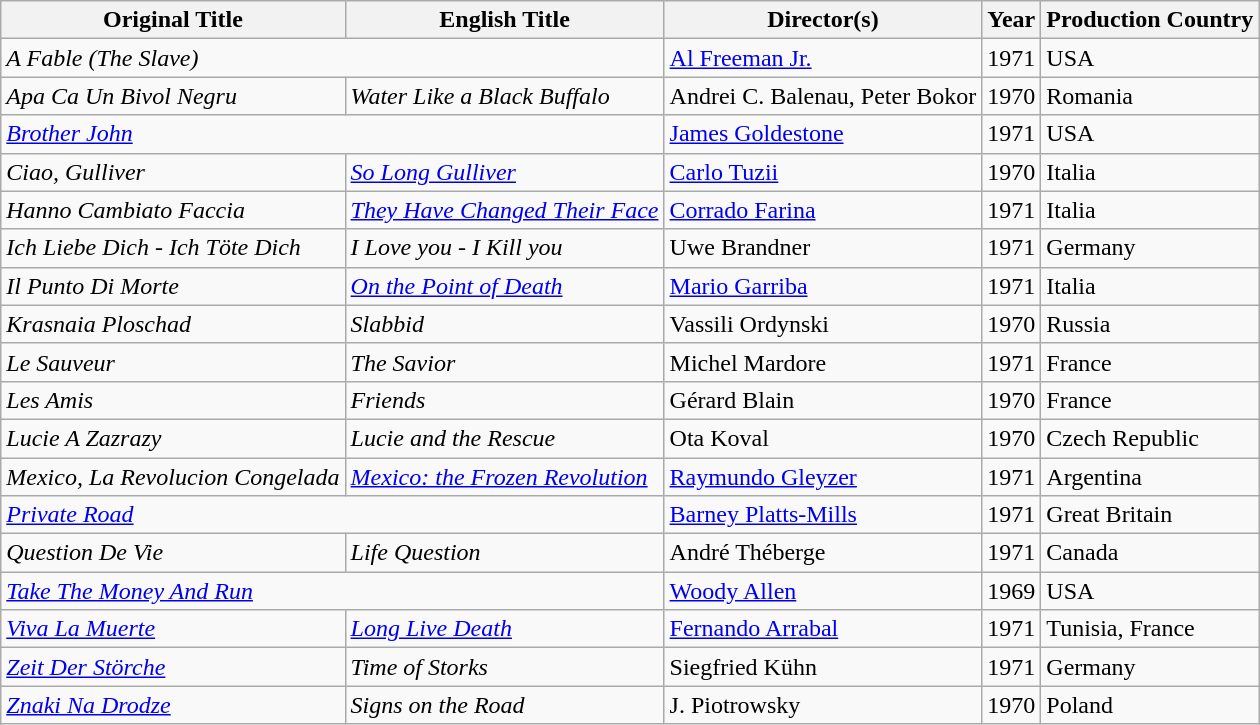<table class="wikitable sortable">
<tr>
<th>Original Title</th>
<th>English Title</th>
<th>Director(s)</th>
<th>Year</th>
<th>Production Country</th>
</tr>
<tr>
<td colspan="2"><em>A Fable (The Slave)</em></td>
<td><a href='#'>Al Freeman Jr.</a></td>
<td>1971</td>
<td>USA</td>
</tr>
<tr>
<td><em>Apa Ca Un Bivol Negru</em></td>
<td><em>Water Like a Black Buffalo</em></td>
<td>Andrei C. Balenau, Peter Bokor</td>
<td>1970</td>
<td>Romania</td>
</tr>
<tr>
<td colspan="2"><em><a href='#'>Brother John</a></em></td>
<td><a href='#'>James Goldestone</a></td>
<td>1971</td>
<td>USA</td>
</tr>
<tr>
<td><em>Ciao, Gulliver</em></td>
<td><em><a href='#'>So Long Gulliver</a></em></td>
<td><a href='#'>Carlo Tuzii</a></td>
<td>1970</td>
<td>Italia</td>
</tr>
<tr>
<td><em>Hanno Cambiato Faccia</em></td>
<td><em><a href='#'>They Have Changed Their Face</a></em></td>
<td><a href='#'>Corrado Farina</a></td>
<td>1971</td>
<td>Italia</td>
</tr>
<tr>
<td><em>Ich Liebe Dich - Ich Töte Dich</em></td>
<td><em>I Love you - I Kill you</em></td>
<td>Uwe Brandner</td>
<td>1971</td>
<td>Germany</td>
</tr>
<tr>
<td><em>Il Punto Di Morte</em></td>
<td><em><a href='#'>On the Point of Death</a></em></td>
<td><a href='#'>Mario Garriba</a></td>
<td>1971</td>
<td>Italia</td>
</tr>
<tr>
<td><em>Krasnaia Ploschad</em></td>
<td><em>Slabbid</em></td>
<td>Vassili Ordynski</td>
<td>1970</td>
<td>Russia</td>
</tr>
<tr>
<td><em>Le Sauveur</em></td>
<td><em>The Savior</em></td>
<td>Michel Mardore</td>
<td>1971</td>
<td>France</td>
</tr>
<tr>
<td><em>Les Amis</em></td>
<td><em>Friends</em></td>
<td>Gérard Blain</td>
<td>1970</td>
<td>France</td>
</tr>
<tr>
<td><em>Lucie A Zazrazy</em></td>
<td><em>Lucie and the Rescue</em></td>
<td>Ota Koval</td>
<td>1970</td>
<td>Czech Republic</td>
</tr>
<tr>
<td><em>Mexico, La Revolucion Congelada</em></td>
<td><em><a href='#'>Mexico: the Frozen Revolution</a></em></td>
<td><a href='#'>Raymundo Gleyzer</a></td>
<td>1971</td>
<td>Argentina</td>
</tr>
<tr>
<td colspan="2"><em><a href='#'>Private Road</a></em></td>
<td><a href='#'>Barney Platts-Mills</a></td>
<td>1971</td>
<td>Great Britain</td>
</tr>
<tr>
<td><em>Question De Vie</em></td>
<td><em>Life Question</em></td>
<td>André Théberge</td>
<td>1971</td>
<td>Canada</td>
</tr>
<tr>
<td colspan="2"><em><a href='#'>Take The Money And Run</a></em></td>
<td><a href='#'>Woody Allen</a></td>
<td>1969</td>
<td>USA</td>
</tr>
<tr>
<td><em><a href='#'>Viva La Muerte</a></em></td>
<td><em><a href='#'>Long Live Death</a></em></td>
<td><a href='#'>Fernando Arrabal</a></td>
<td>1971</td>
<td>Tunisia, France</td>
</tr>
<tr>
<td><em><a href='#'>Zeit Der Störche</a></em></td>
<td><em>Time of Storks</em></td>
<td>Siegfried Kühn</td>
<td>1971</td>
<td>Germany</td>
</tr>
<tr>
<td><em><a href='#'>Znaki Na Drodze</a></em></td>
<td><em>Signs on the Road</em></td>
<td>J. Piotrowsky</td>
<td>1970</td>
<td>Poland</td>
</tr>
</table>
